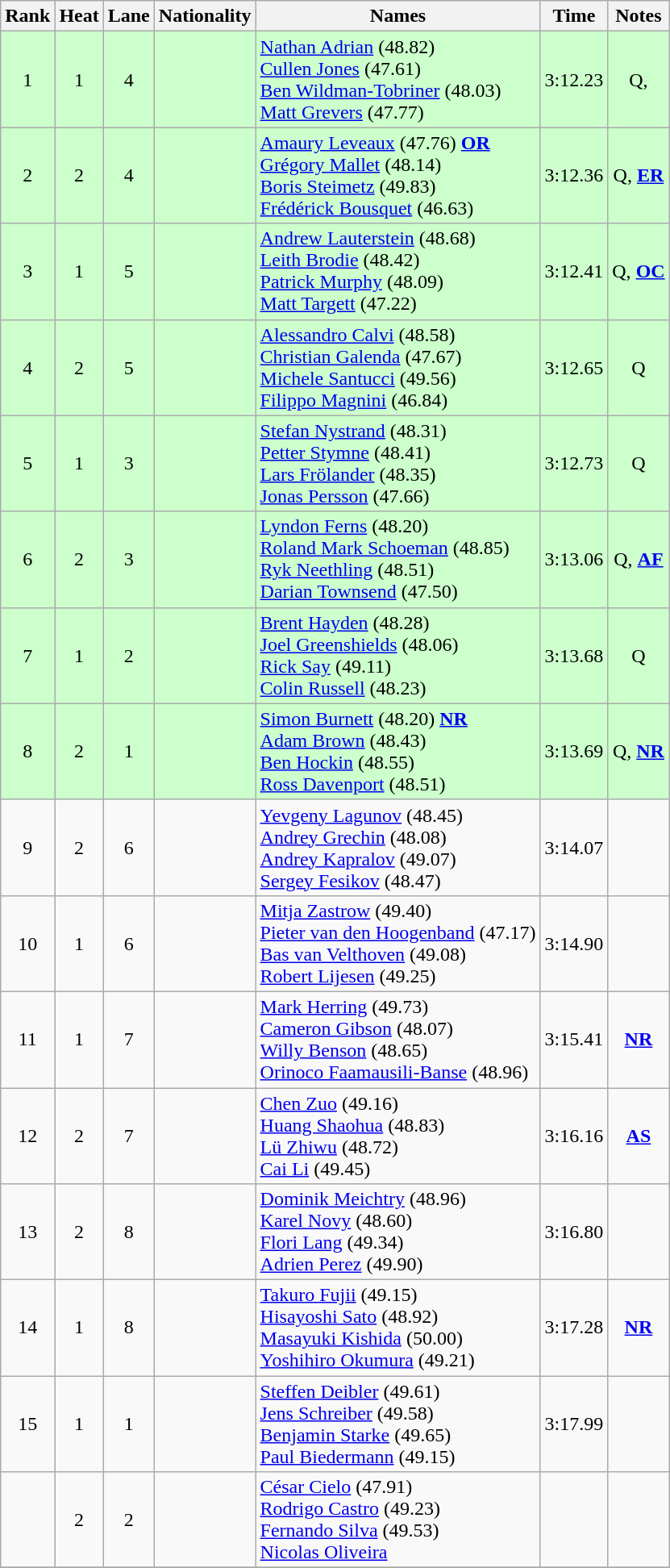<table class="wikitable sortable" style="text-align:center">
<tr>
<th>Rank</th>
<th>Heat</th>
<th>Lane</th>
<th>Nationality</th>
<th>Names</th>
<th>Time</th>
<th>Notes</th>
</tr>
<tr bgcolor=ccffcc>
<td>1</td>
<td>1</td>
<td>4</td>
<td align=left></td>
<td align=left><a href='#'>Nathan Adrian</a> (48.82) <br> <a href='#'>Cullen Jones</a> (47.61) <br> <a href='#'>Ben Wildman-Tobriner</a> (48.03)<br> <a href='#'>Matt Grevers</a> (47.77)</td>
<td>3:12.23</td>
<td>Q, </td>
</tr>
<tr bgcolor=ccffcc>
<td>2</td>
<td>2</td>
<td>4</td>
<td align=left></td>
<td align=left><a href='#'>Amaury Leveaux</a> (47.76) <strong><a href='#'>OR</a></strong><br> <a href='#'>Grégory Mallet</a> (48.14) <br> <a href='#'>Boris Steimetz</a> (49.83)<br> <a href='#'>Frédérick Bousquet</a> (46.63)</td>
<td>3:12.36</td>
<td>Q, <strong><a href='#'>ER</a></strong></td>
</tr>
<tr bgcolor=ccffcc>
<td>3</td>
<td>1</td>
<td>5</td>
<td align=left></td>
<td align=left><a href='#'>Andrew Lauterstein</a> (48.68) <br> <a href='#'>Leith Brodie</a> (48.42) <br> <a href='#'>Patrick Murphy</a> (48.09) <br> <a href='#'>Matt Targett</a> (47.22)</td>
<td>3:12.41</td>
<td>Q,  <strong><a href='#'>OC</a></strong></td>
</tr>
<tr bgcolor=ccffcc>
<td>4</td>
<td>2</td>
<td>5</td>
<td align=left></td>
<td align=left><a href='#'>Alessandro Calvi</a> (48.58) <br> <a href='#'>Christian Galenda</a> (47.67)<br> <a href='#'>Michele Santucci</a> (49.56) <br> <a href='#'>Filippo Magnini</a> (46.84)</td>
<td>3:12.65</td>
<td>Q</td>
</tr>
<tr bgcolor=ccffcc>
<td>5</td>
<td>1</td>
<td>3</td>
<td align=left></td>
<td align=left><a href='#'>Stefan Nystrand</a> (48.31) <br> <a href='#'>Petter Stymne</a> (48.41) <br> <a href='#'>Lars Frölander</a> (48.35) <br> <a href='#'>Jonas Persson</a> (47.66)</td>
<td>3:12.73</td>
<td>Q</td>
</tr>
<tr bgcolor=ccffcc>
<td>6</td>
<td>2</td>
<td>3</td>
<td align=left></td>
<td align=left><a href='#'>Lyndon Ferns</a> (48.20) <br> <a href='#'>Roland Mark Schoeman</a> (48.85)<br> <a href='#'>Ryk Neethling</a> (48.51) <br> <a href='#'>Darian Townsend</a> (47.50)</td>
<td>3:13.06</td>
<td>Q, <strong><a href='#'>AF</a></strong></td>
</tr>
<tr bgcolor=ccffcc>
<td>7</td>
<td>1</td>
<td>2</td>
<td align=left></td>
<td align=left><a href='#'>Brent Hayden</a> (48.28)<br> <a href='#'>Joel Greenshields</a> (48.06) <br> <a href='#'>Rick Say</a> (49.11) <br> <a href='#'>Colin Russell</a> (48.23)</td>
<td>3:13.68</td>
<td>Q</td>
</tr>
<tr bgcolor=ccffcc>
<td>8</td>
<td>2</td>
<td>1</td>
<td align=left></td>
<td align=left><a href='#'>Simon Burnett</a> (48.20) <strong><a href='#'>NR</a></strong><br> <a href='#'>Adam Brown</a> (48.43)<br> <a href='#'>Ben Hockin</a> (48.55) <br> <a href='#'>Ross Davenport</a> (48.51)</td>
<td>3:13.69</td>
<td>Q, <strong><a href='#'>NR</a></strong></td>
</tr>
<tr>
<td>9</td>
<td>2</td>
<td>6</td>
<td align=left></td>
<td align=left><a href='#'>Yevgeny Lagunov</a> (48.45)<br> <a href='#'>Andrey Grechin</a> (48.08)<br> <a href='#'>Andrey Kapralov</a> (49.07)<br> <a href='#'>Sergey Fesikov</a> (48.47)</td>
<td>3:14.07</td>
<td></td>
</tr>
<tr>
<td>10</td>
<td>1</td>
<td>6</td>
<td align=left></td>
<td align=left><a href='#'>Mitja Zastrow</a> (49.40)<br> <a href='#'>Pieter van den Hoogenband</a> (47.17)<br> <a href='#'>Bas van Velthoven</a> (49.08)<br> <a href='#'>Robert Lijesen</a> (49.25)</td>
<td>3:14.90</td>
<td></td>
</tr>
<tr>
<td>11</td>
<td>1</td>
<td>7</td>
<td align=left></td>
<td align=left><a href='#'>Mark Herring</a> (49.73)<br> <a href='#'>Cameron Gibson</a> (48.07)<br> <a href='#'>Willy Benson</a> (48.65)<br> <a href='#'>Orinoco Faamausili-Banse</a> (48.96)</td>
<td>3:15.41</td>
<td><strong><a href='#'>NR</a></strong></td>
</tr>
<tr>
<td>12</td>
<td>2</td>
<td>7</td>
<td align=left></td>
<td align=left><a href='#'>Chen Zuo</a> (49.16)<br> <a href='#'>Huang Shaohua</a> (48.83)<br> <a href='#'>Lü Zhiwu</a> (48.72)<br> <a href='#'>Cai Li</a> (49.45)</td>
<td>3:16.16</td>
<td><strong><a href='#'>AS</a></strong></td>
</tr>
<tr>
<td>13</td>
<td>2</td>
<td>8</td>
<td align=left></td>
<td align=left><a href='#'>Dominik Meichtry</a> (48.96) <br> <a href='#'>Karel Novy</a> (48.60)<br> <a href='#'>Flori Lang</a> (49.34) <br> <a href='#'>Adrien Perez</a> (49.90)</td>
<td>3:16.80</td>
<td></td>
</tr>
<tr>
<td>14</td>
<td>1</td>
<td>8</td>
<td align=left></td>
<td align=left><a href='#'>Takuro Fujii</a> (49.15)<br> <a href='#'>Hisayoshi Sato</a> (48.92)<br> <a href='#'>Masayuki Kishida</a> (50.00)<br> <a href='#'>Yoshihiro Okumura</a> (49.21)</td>
<td>3:17.28</td>
<td><strong><a href='#'>NR</a></strong></td>
</tr>
<tr>
<td>15</td>
<td>1</td>
<td>1</td>
<td align=left></td>
<td align=left><a href='#'>Steffen Deibler</a> (49.61) <br> <a href='#'>Jens Schreiber</a> (49.58)<br> <a href='#'>Benjamin Starke</a> (49.65) <br> <a href='#'>Paul Biedermann</a> (49.15)</td>
<td>3:17.99</td>
<td></td>
</tr>
<tr>
<td></td>
<td>2</td>
<td>2</td>
<td align=left></td>
<td align=left><a href='#'>César Cielo</a> (47.91)  <br> <a href='#'>Rodrigo Castro</a> (49.23) <br> <a href='#'>Fernando Silva</a> (49.53)<br> <a href='#'>Nicolas Oliveira</a></td>
<td></td>
<td></td>
</tr>
<tr>
</tr>
</table>
